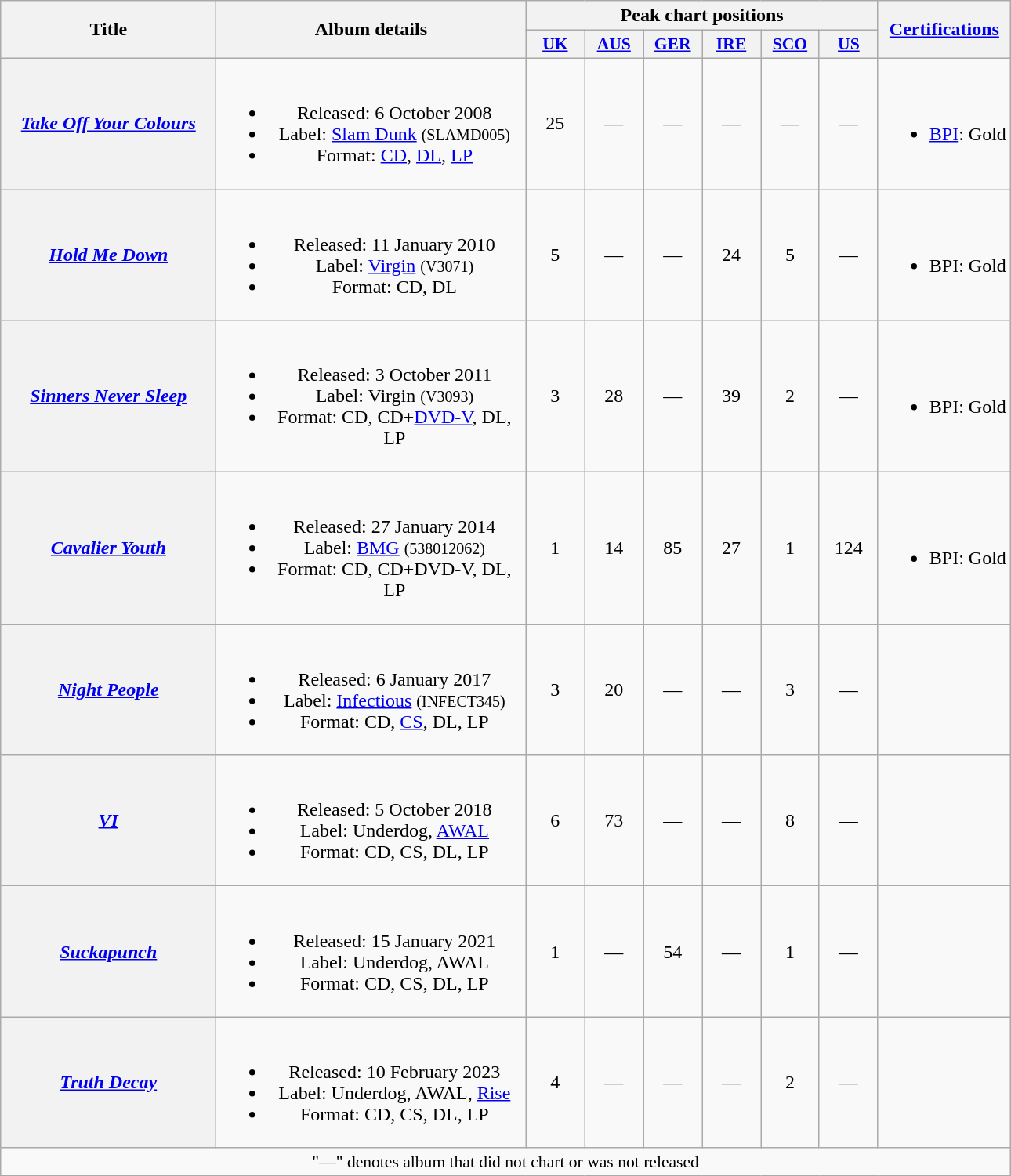<table class="wikitable plainrowheaders" style="text-align:center;">
<tr>
<th scope="col" rowspan="2" style="width:11em;">Title</th>
<th scope="col" rowspan="2" style="width:16em;">Album details</th>
<th scope="col" colspan="6">Peak chart positions</th>
<th scope="col" rowspan="2"><a href='#'>Certifications</a></th>
</tr>
<tr>
<th scope="col" style="width:3em;font-size:90%;"><a href='#'>UK</a><br></th>
<th scope="col" style="width:3em;font-size:90%;"><a href='#'>AUS</a><br></th>
<th scope="col" style="width:3em;font-size:90%;"><a href='#'>GER</a><br></th>
<th scope="col" style="width:3em;font-size:90%;"><a href='#'>IRE</a><br></th>
<th scope="col" style="width:3em;font-size:90%;"><a href='#'>SCO</a><br></th>
<th scope="col" style="width:3em;font-size:90%;"><a href='#'>US</a><br></th>
</tr>
<tr>
<th scope="row"><em><a href='#'>Take Off Your Colours</a></em></th>
<td><br><ul><li>Released: 6 October 2008</li><li>Label: <a href='#'>Slam Dunk</a> <small>(SLAMD005)</small></li><li>Format: <a href='#'>CD</a>, <a href='#'>DL</a>, <a href='#'>LP</a></li></ul></td>
<td>25</td>
<td>—</td>
<td>—</td>
<td>—</td>
<td>—</td>
<td>—</td>
<td><br><ul><li><a href='#'>BPI</a>: Gold</li></ul></td>
</tr>
<tr>
<th scope="row"><em><a href='#'>Hold Me Down</a></em></th>
<td><br><ul><li>Released: 11 January 2010</li><li>Label: <a href='#'>Virgin</a> <small>(V3071)</small></li><li>Format: CD, DL</li></ul></td>
<td>5</td>
<td>—</td>
<td>—</td>
<td>24</td>
<td>5</td>
<td>—</td>
<td><br><ul><li>BPI: Gold</li></ul></td>
</tr>
<tr>
<th scope="row"><em><a href='#'>Sinners Never Sleep</a></em></th>
<td><br><ul><li>Released: 3 October 2011</li><li>Label: Virgin <small>(V3093)</small></li><li>Format: CD, CD+<a href='#'>DVD-V</a>, DL, LP</li></ul></td>
<td>3</td>
<td>28</td>
<td>—</td>
<td>39</td>
<td>2</td>
<td>—</td>
<td><br><ul><li>BPI: Gold</li></ul></td>
</tr>
<tr>
<th scope="row"><em><a href='#'>Cavalier Youth</a></em></th>
<td><br><ul><li>Released: 27 January 2014</li><li>Label: <a href='#'>BMG</a> <small>(538012062)</small></li><li>Format: CD, CD+DVD-V, DL, LP</li></ul></td>
<td>1</td>
<td>14</td>
<td>85</td>
<td>27</td>
<td>1</td>
<td>124</td>
<td><br><ul><li>BPI: Gold</li></ul></td>
</tr>
<tr>
<th scope="row"><em><a href='#'>Night People</a></em></th>
<td><br><ul><li>Released: 6 January 2017</li><li>Label: <a href='#'>Infectious</a> <small>(INFECT345)</small></li><li>Format: CD, <a href='#'>CS</a>, DL, LP</li></ul></td>
<td>3</td>
<td>20</td>
<td>—</td>
<td>—</td>
<td>3</td>
<td>—</td>
<td></td>
</tr>
<tr>
<th scope="row"><em><a href='#'>VI</a></em></th>
<td><br><ul><li>Released: 5 October 2018</li><li>Label: Underdog, <a href='#'>AWAL</a></li><li>Format: CD, CS, DL, LP</li></ul></td>
<td>6</td>
<td>73</td>
<td>—</td>
<td>—</td>
<td>8</td>
<td>—</td>
<td></td>
</tr>
<tr>
<th scope="row"><em><a href='#'>Suckapunch</a></em></th>
<td><br><ul><li>Released: 15 January 2021</li><li>Label: Underdog, AWAL</li><li>Format: CD, CS, DL, LP</li></ul></td>
<td>1</td>
<td>—</td>
<td>54</td>
<td>—</td>
<td>1</td>
<td>—</td>
<td></td>
</tr>
<tr>
<th scope="row"><em><a href='#'>Truth Decay</a></em></th>
<td><br><ul><li>Released: 10 February 2023</li><li>Label: Underdog, AWAL, <a href='#'>Rise</a></li><li>Format: CD, CS, DL, LP</li></ul></td>
<td>4</td>
<td>—</td>
<td>—</td>
<td>—</td>
<td>2</td>
<td>—</td>
<td></td>
</tr>
<tr>
<td colspan="14" style="font-size:90%">"—" denotes album that did not chart or was not released</td>
</tr>
</table>
